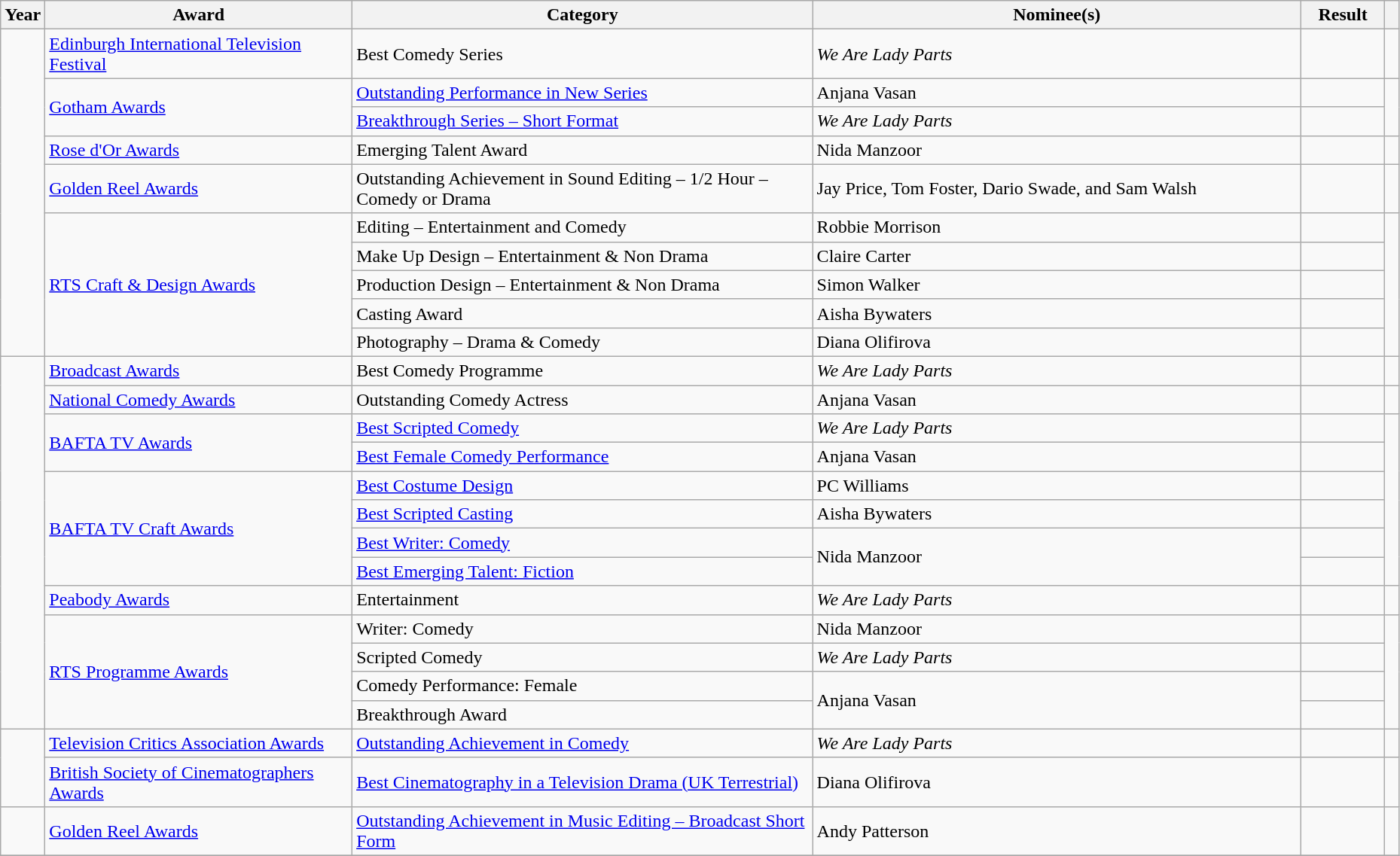<table class="wikitable sortable" style="width:98%">
<tr>
<th scope="col" style="width:3%;">Year</th>
<th scope="col" style="width:22%;">Award</th>
<th scope="col" style="width:33%;">Category</th>
<th scope="col" style="width:35%;">Nominee(s)</th>
<th scope="col" style="width:6%;">Result</th>
<th scope="col" class="unsortable" style="width:1%;"></th>
</tr>
<tr>
<td rowspan="10"></td>
<td><a href='#'>Edinburgh International Television Festival</a></td>
<td>Best Comedy Series</td>
<td><em>We Are Lady Parts</em></td>
<td></td>
<td align="center"></td>
</tr>
<tr>
<td rowspan="2"><a href='#'>Gotham Awards</a></td>
<td><a href='#'>Outstanding Performance in New Series</a></td>
<td>Anjana Vasan</td>
<td></td>
<td align="center" rowspan="2"></td>
</tr>
<tr>
<td><a href='#'>Breakthrough Series – Short Format</a></td>
<td><em>We Are Lady Parts</em></td>
<td></td>
</tr>
<tr>
<td><a href='#'>Rose d'Or Awards</a></td>
<td>Emerging Talent Award</td>
<td>Nida Manzoor</td>
<td></td>
<td align="center"></td>
</tr>
<tr>
<td><a href='#'>Golden Reel Awards</a></td>
<td>Outstanding Achievement in Sound Editing – 1/2 Hour – Comedy or Drama</td>
<td>Jay Price, Tom Foster, Dario Swade, and Sam Walsh </td>
<td></td>
<td align="center"></td>
</tr>
<tr>
<td rowspan="5"><a href='#'>RTS Craft & Design Awards</a></td>
<td>Editing – Entertainment and Comedy</td>
<td>Robbie Morrison</td>
<td></td>
<td align="center" rowspan="5"></td>
</tr>
<tr>
<td>Make Up Design – Entertainment & Non Drama</td>
<td>Claire Carter</td>
<td></td>
</tr>
<tr>
<td>Production Design – Entertainment & Non Drama</td>
<td>Simon Walker</td>
<td></td>
</tr>
<tr>
<td>Casting Award</td>
<td>Aisha Bywaters</td>
<td></td>
</tr>
<tr>
<td>Photography – Drama & Comedy</td>
<td>Diana Olifirova</td>
<td></td>
</tr>
<tr>
<td rowspan="13"></td>
<td><a href='#'>Broadcast Awards</a></td>
<td>Best Comedy Programme</td>
<td><em>We Are Lady Parts</em></td>
<td></td>
<td align="center"></td>
</tr>
<tr>
<td><a href='#'>National Comedy Awards</a></td>
<td>Outstanding Comedy Actress</td>
<td>Anjana Vasan</td>
<td></td>
<td align="center"></td>
</tr>
<tr>
<td rowspan="2"><a href='#'>BAFTA TV Awards</a></td>
<td><a href='#'>Best Scripted Comedy</a></td>
<td><em>We Are Lady Parts</em></td>
<td></td>
<td align="center" rowspan="6"></td>
</tr>
<tr>
<td><a href='#'>Best Female Comedy Performance</a></td>
<td>Anjana Vasan</td>
<td></td>
</tr>
<tr>
<td rowspan="4"><a href='#'>BAFTA TV Craft Awards</a></td>
<td><a href='#'>Best Costume Design</a></td>
<td>PC Williams</td>
<td></td>
</tr>
<tr>
<td><a href='#'>Best Scripted Casting</a></td>
<td>Aisha Bywaters</td>
<td></td>
</tr>
<tr>
<td><a href='#'>Best Writer: Comedy</a></td>
<td rowspan="2">Nida Manzoor</td>
<td></td>
</tr>
<tr>
<td><a href='#'>Best Emerging Talent: Fiction</a></td>
<td></td>
</tr>
<tr>
<td><a href='#'>Peabody Awards</a></td>
<td>Entertainment</td>
<td><em>We Are Lady Parts</em></td>
<td></td>
<td align="center"></td>
</tr>
<tr>
<td rowspan="4"><a href='#'>RTS Programme Awards</a></td>
<td>Writer: Comedy</td>
<td>Nida Manzoor</td>
<td></td>
<td align="center" rowspan="4"></td>
</tr>
<tr>
<td>Scripted Comedy</td>
<td><em>We Are Lady Parts</em></td>
<td></td>
</tr>
<tr>
<td>Comedy Performance: Female</td>
<td rowspan="2">Anjana Vasan</td>
<td></td>
</tr>
<tr>
<td>Breakthrough Award</td>
<td></td>
</tr>
<tr>
<td rowspan="2"></td>
<td><a href='#'>Television Critics Association Awards</a></td>
<td><a href='#'>Outstanding Achievement in Comedy</a></td>
<td><em>We Are Lady Parts</em></td>
<td></td>
<td align="center"></td>
</tr>
<tr>
<td><a href='#'>British Society of Cinematographers Awards</a></td>
<td><a href='#'>Best Cinematography in a Television Drama (UK Terrestrial)</a></td>
<td>Diana Olifirova </td>
<td></td>
<td align="center"></td>
</tr>
<tr>
<td></td>
<td><a href='#'>Golden Reel Awards</a></td>
<td><a href='#'>Outstanding Achievement in Music Editing – Broadcast Short Form</a></td>
<td>Andy Patterson </td>
<td></td>
<td align="center"></td>
</tr>
<tr>
</tr>
</table>
